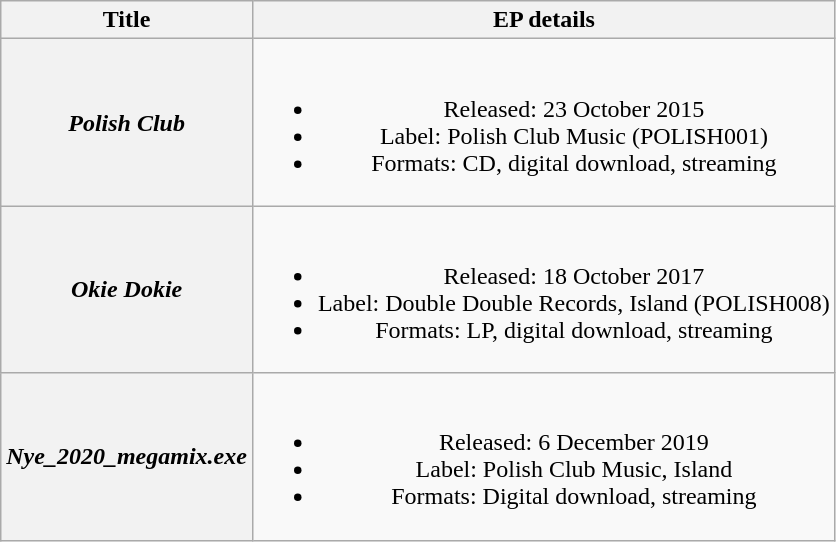<table class="wikitable plainrowheaders" style="text-align:center">
<tr>
<th>Title</th>
<th>EP details</th>
</tr>
<tr>
<th scope="row"><em>Polish Club</em></th>
<td><br><ul><li>Released: 23 October 2015</li><li>Label: Polish Club Music (POLISH001)</li><li>Formats: CD, digital download, streaming</li></ul></td>
</tr>
<tr>
<th scope="row"><em>Okie Dokie</em></th>
<td><br><ul><li>Released: 18 October 2017</li><li>Label: Double Double Records, Island (POLISH008)</li><li>Formats: LP, digital download, streaming</li></ul></td>
</tr>
<tr>
<th scope="row"><em>Nye_2020_megamix.exe</em></th>
<td><br><ul><li>Released: 6 December 2019</li><li>Label: Polish Club Music, Island</li><li>Formats: Digital download, streaming</li></ul></td>
</tr>
</table>
